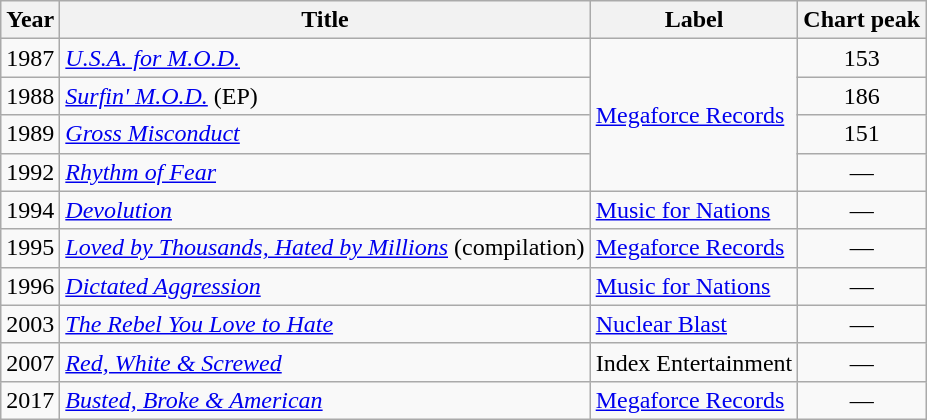<table class="wikitable">
<tr>
<th>Year</th>
<th>Title</th>
<th>Label</th>
<th>Chart peak</th>
</tr>
<tr>
<td>1987</td>
<td><em><a href='#'>U.S.A. for M.O.D.</a></em></td>
<td rowspan="4"><a href='#'>Megaforce Records</a></td>
<td align="center">153</td>
</tr>
<tr>
<td>1988</td>
<td><em><a href='#'>Surfin' M.O.D.</a></em> (EP)</td>
<td align="center">186</td>
</tr>
<tr>
<td>1989</td>
<td><em><a href='#'>Gross Misconduct</a></em></td>
<td align="center">151</td>
</tr>
<tr>
<td>1992</td>
<td><em><a href='#'>Rhythm of Fear</a></em></td>
<td align="center">—</td>
</tr>
<tr>
<td>1994</td>
<td><em><a href='#'>Devolution</a></em></td>
<td><a href='#'>Music for Nations</a></td>
<td align="center">—</td>
</tr>
<tr>
<td>1995</td>
<td><em><a href='#'>Loved by Thousands, Hated by Millions</a></em> (compilation)</td>
<td><a href='#'>Megaforce Records</a></td>
<td align="center">—</td>
</tr>
<tr>
<td>1996</td>
<td><em><a href='#'>Dictated Aggression</a></em></td>
<td><a href='#'>Music for Nations</a></td>
<td align="center">—</td>
</tr>
<tr>
<td>2003</td>
<td><em><a href='#'>The Rebel You Love to Hate</a></em></td>
<td><a href='#'>Nuclear Blast</a></td>
<td align="center">—</td>
</tr>
<tr>
<td>2007</td>
<td><em><a href='#'>Red, White & Screwed</a></em></td>
<td>Index Entertainment</td>
<td align="center">—</td>
</tr>
<tr>
<td>2017</td>
<td><em><a href='#'>Busted, Broke & American</a></em></td>
<td><a href='#'>Megaforce Records</a></td>
<td align="center">—</td>
</tr>
</table>
